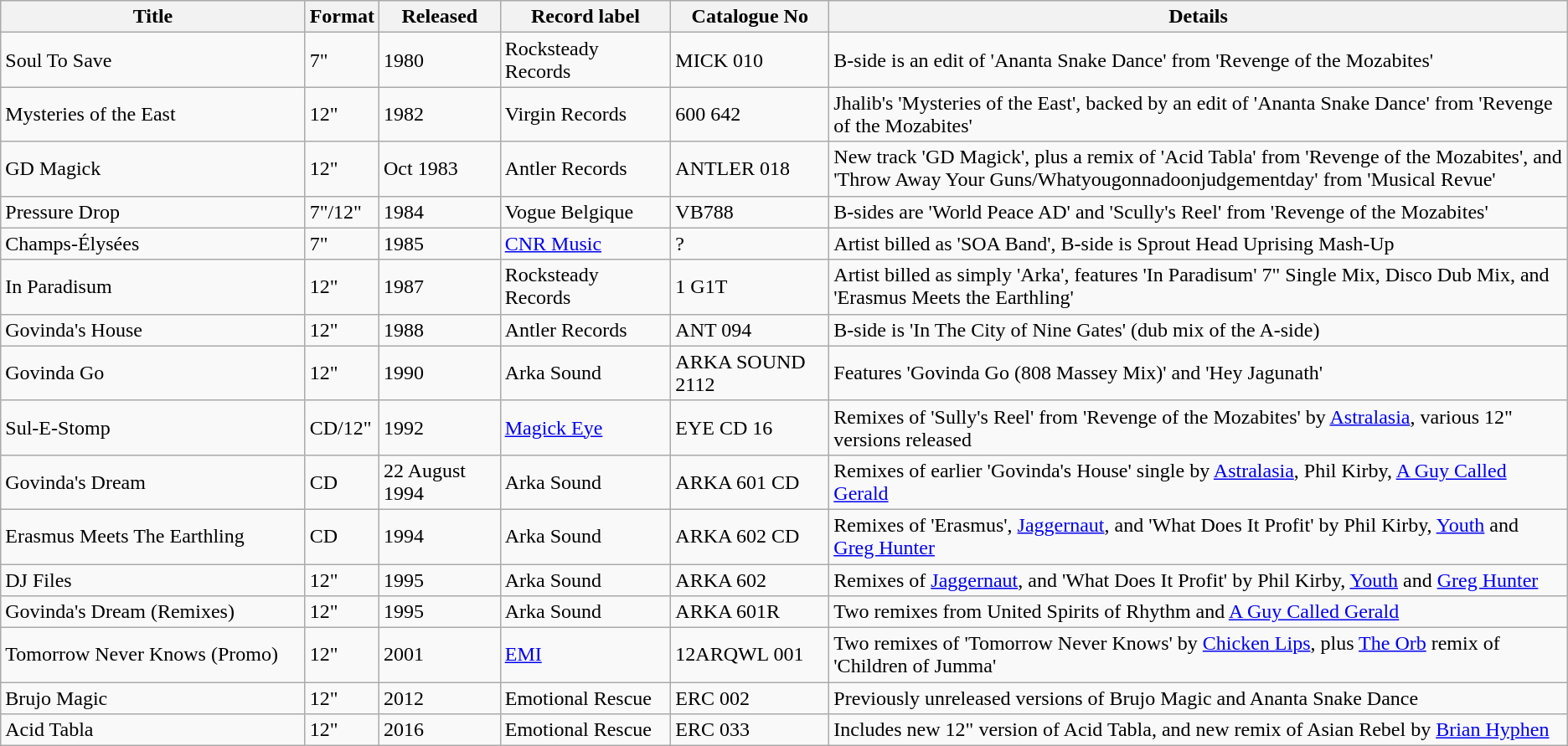<table class="wikitable">
<tr>
<th style="width: 240px;">Title</th>
<th>Format</th>
<th style="width:90px;">Released</th>
<th style="width: 130px;">Record label</th>
<th style="width: 120px;">Catalogue No</th>
<th style="width: 590px;">Details</th>
</tr>
<tr>
<td>Soul To Save</td>
<td>7"</td>
<td>1980</td>
<td>Rocksteady Records</td>
<td>MICK 010</td>
<td>B-side is an edit of 'Ananta Snake Dance' from 'Revenge of the Mozabites'</td>
</tr>
<tr>
<td>Mysteries of the East</td>
<td>12"</td>
<td>1982</td>
<td>Virgin Records</td>
<td>600 642</td>
<td>Jhalib's 'Mysteries of the East', backed by an edit of 'Ananta Snake Dance' from 'Revenge of the Mozabites'</td>
</tr>
<tr>
<td>GD Magick</td>
<td>12"</td>
<td>Oct 1983</td>
<td>Antler Records</td>
<td>ANTLER 018</td>
<td>New track 'GD Magick', plus a remix of 'Acid Tabla' from 'Revenge of the Mozabites', and 'Throw Away Your Guns/Whatyougonnadoonjudgementday' from 'Musical Revue'</td>
</tr>
<tr>
<td>Pressure Drop</td>
<td>7"/12"</td>
<td>1984</td>
<td>Vogue Belgique</td>
<td>VB788</td>
<td>B-sides are 'World Peace AD' and 'Scully's Reel' from 'Revenge of the Mozabites'</td>
</tr>
<tr>
<td>Champs-Élysées</td>
<td>7"</td>
<td>1985</td>
<td><a href='#'>CNR Music</a></td>
<td>?</td>
<td>Artist billed as 'SOA Band', B-side is Sprout Head Uprising Mash-Up</td>
</tr>
<tr>
<td>In Paradisum</td>
<td>12"</td>
<td>1987</td>
<td>Rocksteady Records</td>
<td>1 G1T</td>
<td>Artist billed as simply 'Arka', features 'In Paradisum' 7" Single Mix, Disco Dub Mix, and 'Erasmus Meets the Earthling'</td>
</tr>
<tr>
<td>Govinda's House</td>
<td>12"</td>
<td>1988</td>
<td>Antler Records</td>
<td>ANT 094</td>
<td>B-side is 'In The City of Nine Gates' (dub mix of the A-side)</td>
</tr>
<tr>
<td>Govinda Go</td>
<td>12"</td>
<td>1990</td>
<td>Arka Sound</td>
<td>ARKA SOUND 2112</td>
<td>Features 'Govinda Go (808 Massey Mix)' and 'Hey Jagunath'</td>
</tr>
<tr>
<td>Sul-E-Stomp</td>
<td>CD/12"</td>
<td>1992</td>
<td><a href='#'>Magick Eye</a></td>
<td>EYE CD 16</td>
<td>Remixes of 'Sully's Reel' from 'Revenge of the Mozabites' by <a href='#'>Astralasia</a>, various 12" versions released</td>
</tr>
<tr>
<td>Govinda's Dream</td>
<td>CD</td>
<td>22 August 1994</td>
<td>Arka Sound</td>
<td>ARKA 601 CD</td>
<td>Remixes of earlier 'Govinda's House' single by <a href='#'>Astralasia</a>, Phil Kirby, <a href='#'>A Guy Called Gerald</a></td>
</tr>
<tr>
<td>Erasmus Meets The Earthling</td>
<td>CD</td>
<td>1994</td>
<td>Arka Sound</td>
<td>ARKA 602 CD</td>
<td>Remixes of 'Erasmus', <a href='#'>Jaggernaut</a>, and 'What Does It Profit' by Phil Kirby, <a href='#'>Youth</a> and <a href='#'>Greg Hunter</a></td>
</tr>
<tr>
<td>DJ Files</td>
<td>12"</td>
<td>1995</td>
<td>Arka Sound</td>
<td>ARKA 602</td>
<td>Remixes of <a href='#'>Jaggernaut</a>, and 'What Does It Profit' by Phil Kirby, <a href='#'>Youth</a> and <a href='#'>Greg Hunter</a></td>
</tr>
<tr>
<td>Govinda's Dream (Remixes)</td>
<td>12"</td>
<td>1995</td>
<td>Arka Sound</td>
<td>ARKA 601R</td>
<td>Two remixes from United Spirits of Rhythm and <a href='#'>A Guy Called Gerald</a></td>
</tr>
<tr>
<td>Tomorrow Never Knows (Promo)</td>
<td>12"</td>
<td>2001</td>
<td><a href='#'>EMI</a></td>
<td>12ARQWL 001</td>
<td>Two remixes of 'Tomorrow Never Knows' by <a href='#'>Chicken Lips</a>, plus <a href='#'>The Orb</a> remix of 'Children of Jumma'</td>
</tr>
<tr>
<td>Brujo Magic</td>
<td>12"</td>
<td>2012</td>
<td>Emotional Rescue</td>
<td>ERC 002</td>
<td>Previously unreleased versions of Brujo Magic and Ananta Snake Dance</td>
</tr>
<tr>
<td>Acid Tabla</td>
<td>12"</td>
<td>2016</td>
<td>Emotional Rescue</td>
<td>ERC 033</td>
<td>Includes new 12" version of Acid Tabla, and new remix of Asian Rebel by <a href='#'>Brian Hyphen</a></td>
</tr>
</table>
